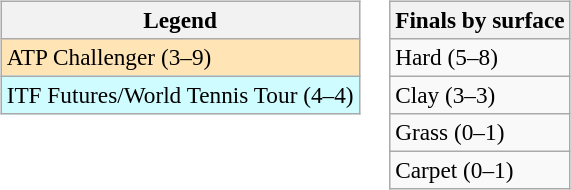<table>
<tr valign=top>
<td><br><table class=wikitable style=font-size:97%>
<tr>
<th>Legend</th>
</tr>
<tr bgcolor=moccasin>
<td>ATP Challenger (3–9)</td>
</tr>
<tr bgcolor=cffcff>
<td>ITF Futures/World Tennis Tour (4–4)</td>
</tr>
</table>
</td>
<td><br><table class=wikitable style=font-size:97%>
<tr>
<th>Finals by surface</th>
</tr>
<tr>
<td>Hard (5–8)</td>
</tr>
<tr>
<td>Clay (3–3)</td>
</tr>
<tr>
<td>Grass (0–1)</td>
</tr>
<tr>
<td>Carpet (0–1)</td>
</tr>
</table>
</td>
</tr>
</table>
